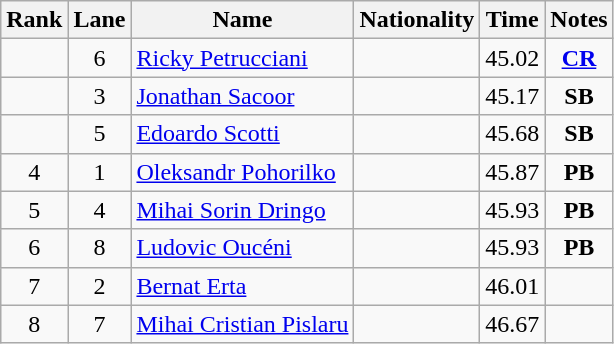<table class="wikitable sortable" style="text-align:center">
<tr>
<th>Rank</th>
<th>Lane</th>
<th>Name</th>
<th>Nationality</th>
<th>Time</th>
<th>Notes</th>
</tr>
<tr>
<td></td>
<td>6</td>
<td align=left><a href='#'>Ricky Petrucciani</a></td>
<td align=left></td>
<td>45.02</td>
<td><strong><a href='#'>CR</a></strong></td>
</tr>
<tr>
<td></td>
<td>3</td>
<td align=left><a href='#'>Jonathan Sacoor</a></td>
<td align=left></td>
<td>45.17</td>
<td><strong>SB</strong></td>
</tr>
<tr>
<td></td>
<td>5</td>
<td align=left><a href='#'>Edoardo Scotti</a></td>
<td align=left></td>
<td>45.68</td>
<td><strong>SB</strong></td>
</tr>
<tr>
<td>4</td>
<td>1</td>
<td align=left><a href='#'>Oleksandr Pohorilko</a></td>
<td align=left></td>
<td>45.87</td>
<td><strong>PB</strong></td>
</tr>
<tr>
<td>5</td>
<td>4</td>
<td align=left><a href='#'>Mihai Sorin Dringo</a></td>
<td align=left></td>
<td>45.93</td>
<td><strong>PB</strong></td>
</tr>
<tr>
<td>6</td>
<td>8</td>
<td align=left><a href='#'>Ludovic Oucéni</a></td>
<td align=left></td>
<td>45.93</td>
<td><strong>PB</strong></td>
</tr>
<tr>
<td>7</td>
<td>2</td>
<td align=left><a href='#'>Bernat Erta</a></td>
<td align=left></td>
<td>46.01</td>
<td></td>
</tr>
<tr>
<td>8</td>
<td>7</td>
<td align=left><a href='#'>Mihai Cristian Pislaru</a></td>
<td align=left></td>
<td>46.67</td>
<td></td>
</tr>
</table>
